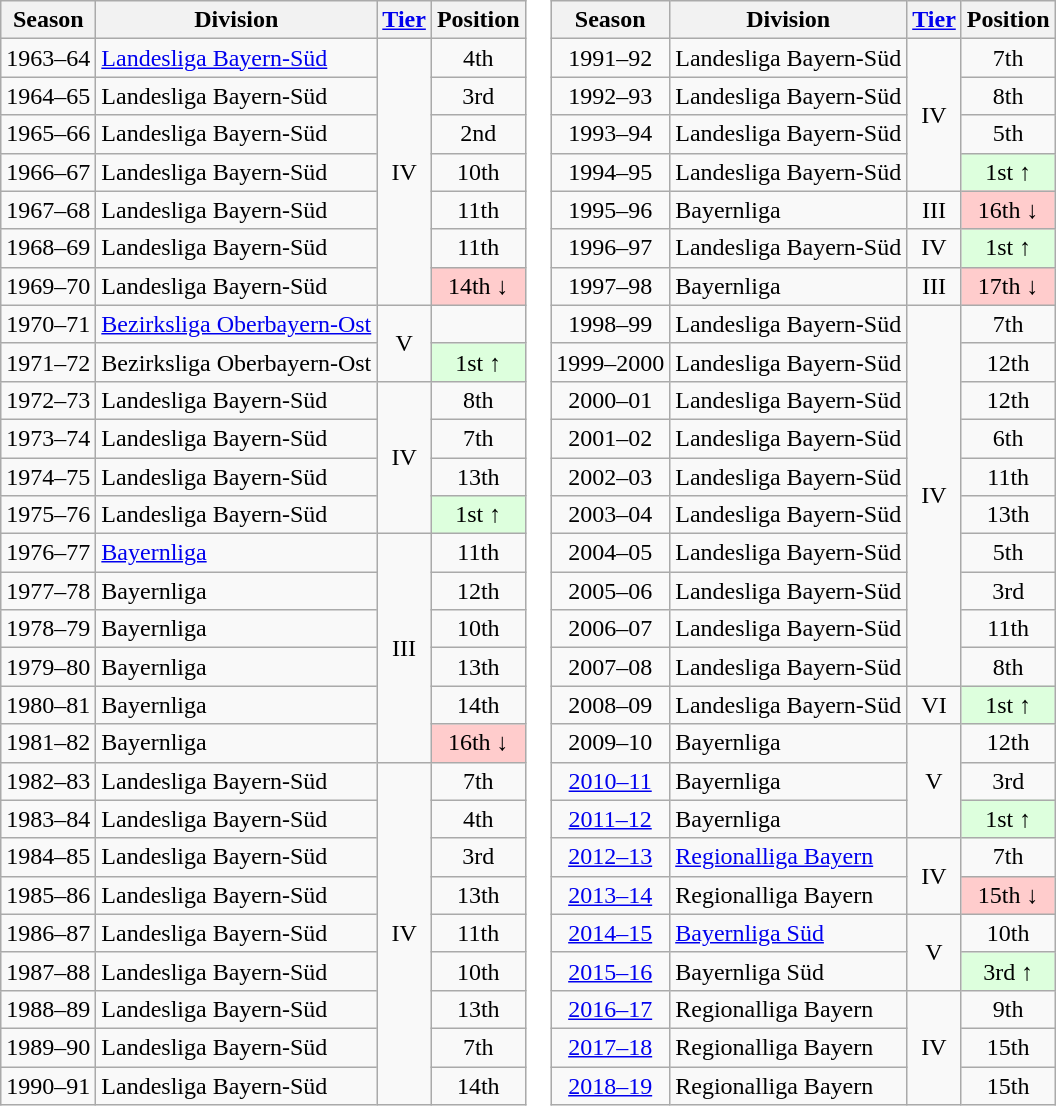<table border=0 cellpadding=0 cellspacing=0>
<tr>
<td><br><table class="wikitable">
<tr>
<th>Season</th>
<th>Division</th>
<th><a href='#'>Tier</a></th>
<th>Position</th>
</tr>
<tr align="center">
<td>1963–64</td>
<td align="left"><a href='#'>Landesliga Bayern-Süd</a></td>
<td rowspan=7>IV</td>
<td>4th</td>
</tr>
<tr align="center">
<td>1964–65</td>
<td align="left">Landesliga Bayern-Süd</td>
<td>3rd</td>
</tr>
<tr align="center">
<td>1965–66</td>
<td align="left">Landesliga Bayern-Süd</td>
<td>2nd</td>
</tr>
<tr align="center">
<td>1966–67</td>
<td align="left">Landesliga Bayern-Süd</td>
<td>10th</td>
</tr>
<tr align="center">
<td>1967–68</td>
<td align="left">Landesliga Bayern-Süd</td>
<td>11th</td>
</tr>
<tr align="center">
<td>1968–69</td>
<td align="left">Landesliga Bayern-Süd</td>
<td>11th</td>
</tr>
<tr align="center">
<td>1969–70</td>
<td align="left">Landesliga Bayern-Süd</td>
<td style="background:#ffcccc">14th ↓</td>
</tr>
<tr align="center">
<td>1970–71</td>
<td align="left"><a href='#'>Bezirksliga Oberbayern-Ost</a></td>
<td rowspan=2>V</td>
<td></td>
</tr>
<tr align="center">
<td>1971–72</td>
<td align="left">Bezirksliga Oberbayern-Ost</td>
<td style="background:#ddffdd">1st ↑</td>
</tr>
<tr align="center">
<td>1972–73</td>
<td align="left">Landesliga Bayern-Süd</td>
<td rowspan=4>IV</td>
<td>8th</td>
</tr>
<tr align="center">
<td>1973–74</td>
<td align="left">Landesliga Bayern-Süd</td>
<td>7th</td>
</tr>
<tr align="center">
<td>1974–75</td>
<td align="left">Landesliga Bayern-Süd</td>
<td>13th</td>
</tr>
<tr align="center">
<td>1975–76</td>
<td align="left">Landesliga Bayern-Süd</td>
<td style="background:#ddffdd">1st ↑</td>
</tr>
<tr align="center">
<td>1976–77</td>
<td align="left"><a href='#'>Bayernliga</a></td>
<td rowspan=6>III</td>
<td>11th</td>
</tr>
<tr align="center">
<td>1977–78</td>
<td align="left">Bayernliga</td>
<td>12th</td>
</tr>
<tr align="center">
<td>1978–79</td>
<td align="left">Bayernliga</td>
<td>10th</td>
</tr>
<tr align="center">
<td>1979–80</td>
<td align="left">Bayernliga</td>
<td>13th</td>
</tr>
<tr align="center">
<td>1980–81</td>
<td align="left">Bayernliga</td>
<td>14th</td>
</tr>
<tr align="center">
<td>1981–82</td>
<td align="left">Bayernliga</td>
<td style="background:#ffcccc">16th ↓</td>
</tr>
<tr align="center">
<td>1982–83</td>
<td align="left">Landesliga Bayern-Süd</td>
<td rowspan=9>IV</td>
<td>7th</td>
</tr>
<tr align="center">
<td>1983–84</td>
<td align="left">Landesliga Bayern-Süd</td>
<td>4th</td>
</tr>
<tr align="center">
<td>1984–85</td>
<td align="left">Landesliga Bayern-Süd</td>
<td>3rd</td>
</tr>
<tr align="center">
<td>1985–86</td>
<td align="left">Landesliga Bayern-Süd</td>
<td>13th</td>
</tr>
<tr align="center">
<td>1986–87</td>
<td align="left">Landesliga Bayern-Süd</td>
<td>11th</td>
</tr>
<tr align="center">
<td>1987–88</td>
<td align="left">Landesliga Bayern-Süd</td>
<td>10th</td>
</tr>
<tr align="center">
<td>1988–89</td>
<td align="left">Landesliga Bayern-Süd</td>
<td>13th</td>
</tr>
<tr align="center">
<td>1989–90</td>
<td align="left">Landesliga Bayern-Süd</td>
<td>7th</td>
</tr>
<tr align="center">
<td>1990–91</td>
<td align="left">Landesliga Bayern-Süd</td>
<td>14th</td>
</tr>
</table>
</td>
<td><br><table class="wikitable">
<tr>
<th>Season</th>
<th>Division</th>
<th><a href='#'>Tier</a></th>
<th>Position</th>
</tr>
<tr align="center">
<td>1991–92</td>
<td align="left">Landesliga Bayern-Süd</td>
<td rowspan=4>IV</td>
<td>7th</td>
</tr>
<tr align="center">
<td>1992–93</td>
<td align="left">Landesliga Bayern-Süd</td>
<td>8th</td>
</tr>
<tr align="center">
<td>1993–94</td>
<td align="left">Landesliga Bayern-Süd</td>
<td>5th</td>
</tr>
<tr align="center">
<td>1994–95</td>
<td align="left">Landesliga Bayern-Süd</td>
<td style="background:#ddffdd">1st ↑</td>
</tr>
<tr align="center">
<td>1995–96</td>
<td align="left">Bayernliga</td>
<td>III</td>
<td style="background:#ffcccc">16th ↓</td>
</tr>
<tr align="center">
<td>1996–97</td>
<td align="left">Landesliga Bayern-Süd</td>
<td>IV</td>
<td style="background:#ddffdd">1st ↑</td>
</tr>
<tr align="center">
<td>1997–98</td>
<td align="left">Bayernliga</td>
<td>III</td>
<td style="background:#ffcccc">17th ↓</td>
</tr>
<tr align="center">
<td>1998–99</td>
<td align="left">Landesliga Bayern-Süd</td>
<td rowspan=10>IV</td>
<td>7th</td>
</tr>
<tr align="center">
<td>1999–2000</td>
<td align="left">Landesliga Bayern-Süd</td>
<td>12th</td>
</tr>
<tr align="center">
<td>2000–01</td>
<td align="left">Landesliga Bayern-Süd</td>
<td>12th</td>
</tr>
<tr align="center">
<td>2001–02</td>
<td align="left">Landesliga Bayern-Süd</td>
<td>6th</td>
</tr>
<tr align="center">
<td>2002–03</td>
<td align="left">Landesliga Bayern-Süd</td>
<td>11th</td>
</tr>
<tr align="center">
<td>2003–04</td>
<td align="left">Landesliga Bayern-Süd</td>
<td>13th</td>
</tr>
<tr align="center">
<td>2004–05</td>
<td align="left">Landesliga Bayern-Süd</td>
<td>5th</td>
</tr>
<tr align="center">
<td>2005–06</td>
<td align="left">Landesliga Bayern-Süd</td>
<td>3rd</td>
</tr>
<tr align="center">
<td>2006–07</td>
<td align="left">Landesliga Bayern-Süd</td>
<td>11th</td>
</tr>
<tr align="center">
<td>2007–08</td>
<td align="left">Landesliga Bayern-Süd</td>
<td>8th</td>
</tr>
<tr align="center">
<td>2008–09</td>
<td align="left">Landesliga Bayern-Süd</td>
<td>VI</td>
<td style="background:#ddffdd">1st ↑</td>
</tr>
<tr align="center">
<td>2009–10</td>
<td align="left">Bayernliga</td>
<td rowspan=3>V</td>
<td>12th</td>
</tr>
<tr align="center">
<td><a href='#'>2010–11</a></td>
<td align="left">Bayernliga</td>
<td>3rd</td>
</tr>
<tr align="center">
<td><a href='#'>2011–12</a></td>
<td align="left">Bayernliga</td>
<td style="background:#ddffdd">1st ↑</td>
</tr>
<tr align="center">
<td><a href='#'>2012–13</a></td>
<td align="left"><a href='#'>Regionalliga Bayern</a></td>
<td rowspan=2>IV</td>
<td>7th</td>
</tr>
<tr align="center">
<td><a href='#'>2013–14</a></td>
<td align="left">Regionalliga Bayern</td>
<td style="background:#ffcccc">15th ↓</td>
</tr>
<tr align="center">
<td><a href='#'>2014–15</a></td>
<td align="left"><a href='#'>Bayernliga Süd</a></td>
<td rowspan=2>V</td>
<td>10th</td>
</tr>
<tr align="center">
<td><a href='#'>2015–16</a></td>
<td align="left">Bayernliga Süd</td>
<td style="background:#ddffdd">3rd ↑</td>
</tr>
<tr align="center">
<td><a href='#'>2016–17</a></td>
<td align="left">Regionalliga Bayern</td>
<td rowspan=3>IV</td>
<td>9th</td>
</tr>
<tr align="center">
<td><a href='#'>2017–18</a></td>
<td align="left">Regionalliga Bayern</td>
<td>15th</td>
</tr>
<tr align="center">
<td><a href='#'>2018–19</a></td>
<td align="left">Regionalliga Bayern</td>
<td>15th</td>
</tr>
</table>
</td>
</tr>
</table>
